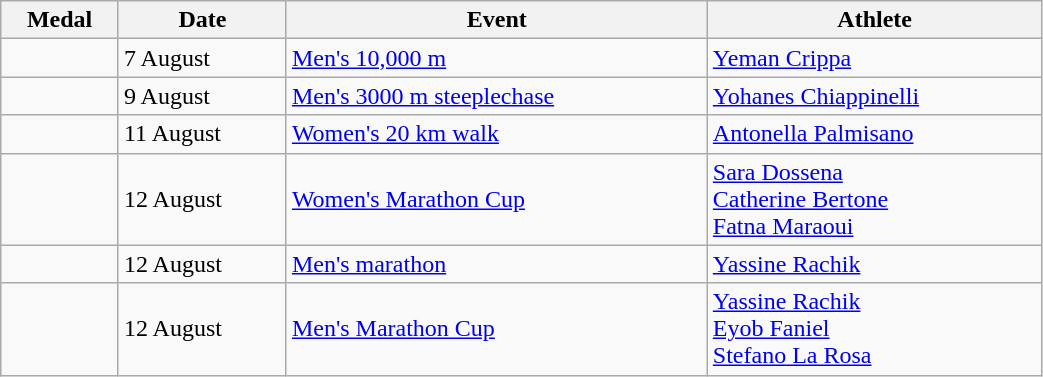<table class="wikitable sortable" width=55% style="font-size:100%; text-align:left;">
<tr>
<th>Medal</th>
<th>Date</th>
<th>Event</th>
<th>Athlete</th>
</tr>
<tr>
<td></td>
<td>7 August</td>
<td><a href='#'>Men's 10,000 m</a></td>
<td><a href='#'>Yeman Crippa</a></td>
</tr>
<tr>
<td></td>
<td>9 August</td>
<td><a href='#'>Men's 3000 m steeplechase</a></td>
<td><a href='#'>Yohanes Chiappinelli</a></td>
</tr>
<tr>
<td></td>
<td>11 August</td>
<td><a href='#'>Women's 20 km walk</a></td>
<td><a href='#'>Antonella Palmisano</a></td>
</tr>
<tr>
<td></td>
<td>12 August</td>
<td><a href='#'>Women's Marathon Cup</a></td>
<td><a href='#'>Sara Dossena</a><br><a href='#'>Catherine Bertone</a><br><a href='#'>Fatna Maraoui</a></td>
</tr>
<tr>
<td></td>
<td>12 August</td>
<td><a href='#'>Men's marathon</a></td>
<td><a href='#'>Yassine Rachik</a></td>
</tr>
<tr>
<td></td>
<td>12 August</td>
<td><a href='#'>Men's Marathon Cup</a></td>
<td><a href='#'>Yassine Rachik</a><br><a href='#'>Eyob Faniel</a><br><a href='#'>Stefano La Rosa</a></td>
</tr>
</table>
